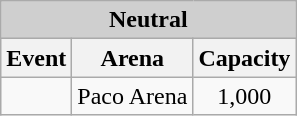<table class="wikitable">
<tr>
<th colspan="3" style="background:#CFCFCF;">Neutral</th>
</tr>
<tr>
<th>Event</th>
<th>Arena</th>
<th>Capacity</th>
</tr>
<tr>
<td></td>
<td>Paco Arena</td>
<td align=center>1,000</td>
</tr>
</table>
